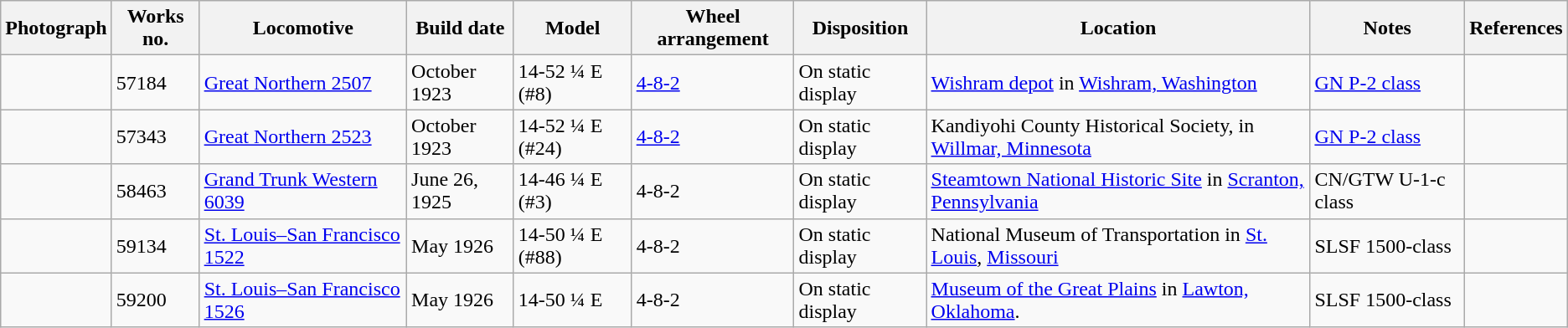<table class="wikitable">
<tr>
<th>Photograph</th>
<th>Works no.</th>
<th>Locomotive</th>
<th>Build date</th>
<th>Model</th>
<th>Wheel arrangement</th>
<th>Disposition</th>
<th>Location</th>
<th>Notes</th>
<th>References</th>
</tr>
<tr>
<td></td>
<td>57184</td>
<td><a href='#'>Great Northern 2507</a></td>
<td>October 1923</td>
<td>14-52 ¼ E (#8)</td>
<td><a href='#'>4-8-2</a></td>
<td>On static display</td>
<td><a href='#'>Wishram depot</a> in <a href='#'>Wishram, Washington</a></td>
<td><a href='#'>GN P-2 class</a></td>
<td></td>
</tr>
<tr>
<td></td>
<td>57343</td>
<td><a href='#'>Great Northern 2523</a></td>
<td>October 1923</td>
<td>14-52 ¼ E (#24)</td>
<td><a href='#'>4-8-2</a></td>
<td>On static display</td>
<td>Kandiyohi County Historical Society, in <a href='#'>Willmar, Minnesota</a></td>
<td><a href='#'>GN P-2 class</a></td>
<td></td>
</tr>
<tr>
<td></td>
<td>58463</td>
<td><a href='#'>Grand Trunk Western 6039</a></td>
<td>June 26, 1925</td>
<td>14-46 ¼ E (#3)</td>
<td>4-8-2</td>
<td>On static display</td>
<td><a href='#'>Steamtown National Historic Site</a> in <a href='#'>Scranton, Pennsylvania</a></td>
<td>CN/GTW U-1-c class</td>
<td></td>
</tr>
<tr>
<td></td>
<td>59134</td>
<td><a href='#'>St. Louis–San Francisco 1522</a></td>
<td>May 1926</td>
<td>14-50 ¼ E (#88)</td>
<td>4-8-2</td>
<td>On static display</td>
<td>National Museum of Transportation in <a href='#'>St. Louis</a>, <a href='#'>Missouri</a></td>
<td>SLSF 1500-class</td>
<td></td>
</tr>
<tr>
<td></td>
<td>59200</td>
<td><a href='#'>St. Louis–San Francisco 1526</a></td>
<td>May 1926</td>
<td>14-50 ¼ E</td>
<td>4-8-2</td>
<td>On static display</td>
<td><a href='#'>Museum of the Great Plains</a> in <a href='#'>Lawton, Oklahoma</a>.</td>
<td>SLSF 1500-class</td>
<td></td>
</tr>
</table>
